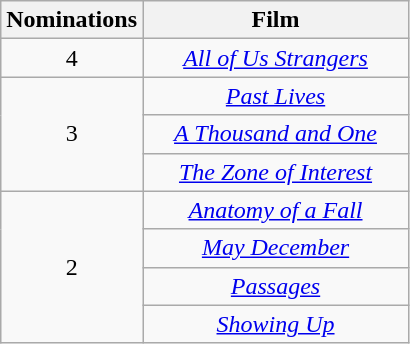<table class="wikitable" rowspan=2 border=2 style="text-align:center;">
<tr>
<th scope="col" width="50">Nominations</th>
<th scope="col" width="170">Film</th>
</tr>
<tr>
<td>4</td>
<td><em><a href='#'>All of Us Strangers</a></em></td>
</tr>
<tr>
<td rowspan="3">3</td>
<td><em><a href='#'>Past Lives</a></em></td>
</tr>
<tr>
<td><em><a href='#'>A Thousand and One</a></em></td>
</tr>
<tr>
<td><em><a href='#'>The Zone of Interest</a></em></td>
</tr>
<tr>
<td rowspan="4">2</td>
<td><em><a href='#'>Anatomy of a Fall</a></em></td>
</tr>
<tr>
<td><em><a href='#'>May December</a></em></td>
</tr>
<tr>
<td><em><a href='#'>Passages</a></em></td>
</tr>
<tr>
<td><em><a href='#'>Showing Up</a></em></td>
</tr>
</table>
